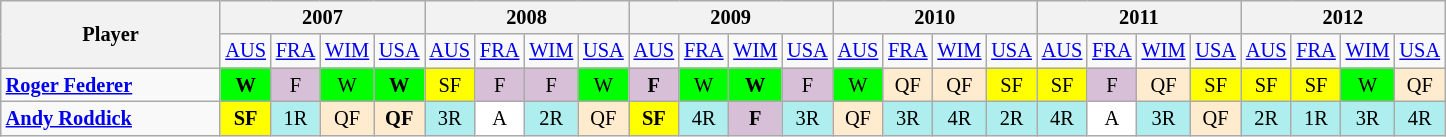<table class=wikitable style=text-align:center;font-size:85%>
<tr>
<th rowspan=2 width=140>Player</th>
<th colspan=4>2007</th>
<th colspan=4>2008</th>
<th colspan=4>2009</th>
<th colspan=4>2010</th>
<th colspan=4>2011</th>
<th colspan=4>2012</th>
</tr>
<tr>
<td><a href='#'>AUS</a></td>
<td><a href='#'>FRA</a></td>
<td><a href='#'>WIM</a></td>
<td><a href='#'>USA</a></td>
<td><a href='#'>AUS</a></td>
<td><a href='#'>FRA</a></td>
<td><a href='#'>WIM</a></td>
<td><a href='#'>USA</a></td>
<td><a href='#'>AUS</a></td>
<td><a href='#'>FRA</a></td>
<td><a href='#'>WIM</a></td>
<td><a href='#'>USA</a></td>
<td><a href='#'>AUS</a></td>
<td><a href='#'>FRA</a></td>
<td><a href='#'>WIM</a></td>
<td><a href='#'>USA</a></td>
<td><a href='#'>AUS</a></td>
<td><a href='#'>FRA</a></td>
<td><a href='#'>WIM</a></td>
<td><a href='#'>USA</a></td>
<td><a href='#'>AUS</a></td>
<td><a href='#'>FRA</a></td>
<td><a href='#'>WIM</a></td>
<td><a href='#'>USA</a></td>
</tr>
<tr>
<td align=left> <strong><a href='#'>Roger Federer</a></strong></td>
<td bgcolor=lime><strong>W</strong></td>
<td bgcolor=thistle>F</td>
<td bgcolor=lime>W</td>
<td bgcolor=lime><strong>W</strong></td>
<td bgcolor=yellow>SF</td>
<td bgcolor=thistle>F</td>
<td bgcolor=thistle>F</td>
<td bgcolor=lime>W</td>
<td bgcolor=thistle><strong>F</strong></td>
<td bgcolor=lime>W</td>
<td bgcolor=lime><strong>W</strong></td>
<td bgcolor=thistle>F</td>
<td bgcolor=lime>W</td>
<td bgcolor=#ffebcd>QF</td>
<td bgcolor=#ffebcd>QF</td>
<td bgcolor=yellow>SF</td>
<td bgcolor=yellow>SF</td>
<td bgcolor=thistle>F</td>
<td bgcolor=#ffebcd>QF</td>
<td bgcolor=yellow>SF</td>
<td bgcolor=yellow>SF</td>
<td bgcolor=yellow>SF</td>
<td bgcolor=lime>W</td>
<td bgcolor=#ffebcd>QF</td>
</tr>
<tr>
<td align=left><strong> <a href='#'>Andy Roddick</a></strong></td>
<td bgcolor=yellow><strong>SF</strong></td>
<td bgcolor=#afeeee>1R</td>
<td bgcolor=#ffebcd>QF</td>
<td bgcolor=#ffebcd><strong>QF</strong></td>
<td bgcolor=#afeeee>3R</td>
<td bgcolor=white>A</td>
<td bgcolor=#afeeee>2R</td>
<td bgcolor=#ffebcd>QF</td>
<td bgcolor=yellow><strong>SF</strong></td>
<td bgcolor=#afeeee>4R</td>
<td bgcolor=thistle><strong>F</strong></td>
<td bgcolor=#afeeee>3R</td>
<td bgcolor=#ffebcd>QF</td>
<td bgcolor=#afeeee>3R</td>
<td bgcolor=#afeeee>4R</td>
<td bgcolor=#afeeee>2R</td>
<td bgcolor=#afeeee>4R</td>
<td bgcolor=white>A</td>
<td bgcolor=#afeeee>3R</td>
<td bgcolor=#ffebcd>QF</td>
<td bgcolor=#afeeee>2R</td>
<td bgcolor=#afeeee>1R</td>
<td bgcolor=#afeeee>3R</td>
<td bgcolor=#afeeee>4R</td>
</tr>
</table>
